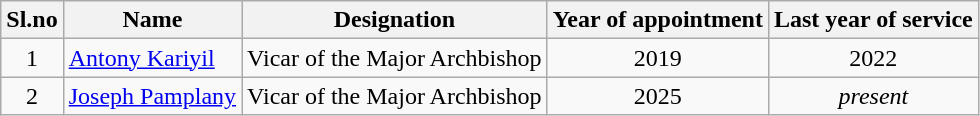<table class="wikitable sortable">
<tr>
<th>Sl.no</th>
<th>Name</th>
<th>Designation</th>
<th>Year of appointment</th>
<th>Last year of service</th>
</tr>
<tr>
<td align="center">1</td>
<td><a href='#'>Antony Kariyil</a></td>
<td align="center">Vicar of the Major Archbishop</td>
<td align="center">2019</td>
<td align="center">2022</td>
</tr>
<tr>
<td align="center">2</td>
<td><a href='#'>Joseph Pamplany</a></td>
<td align="center">Vicar of the Major Archbishop</td>
<td align="center">2025</td>
<td align="center"><em>present</em></td>
</tr>
</table>
